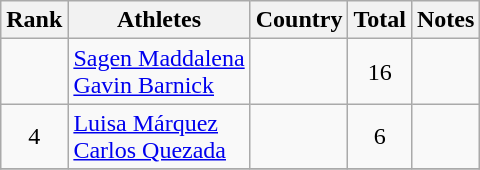<table class="wikitable sortable" style="text-align:center">
<tr>
<th>Rank</th>
<th>Athletes</th>
<th>Country</th>
<th>Total</th>
<th>Notes</th>
</tr>
<tr>
<td></td>
<td align=left><a href='#'>Sagen Maddalena</a><br><a href='#'>Gavin Barnick</a></td>
<td align=left></td>
<td>16</td>
<td></td>
</tr>
<tr>
<td>4</td>
<td align=left><a href='#'>Luisa Márquez</a><br><a href='#'>Carlos Quezada</a></td>
<td align=left></td>
<td>6</td>
<td></td>
</tr>
<tr>
</tr>
</table>
